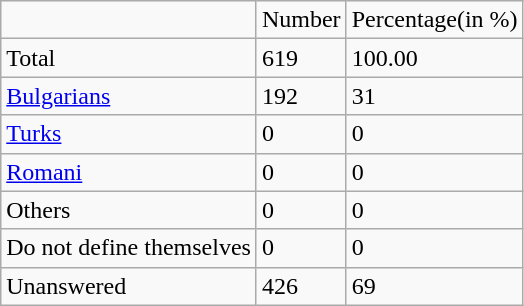<table class="wikitable">
<tr>
<td></td>
<td>Number</td>
<td>Percentage(in %)</td>
</tr>
<tr>
<td>Total</td>
<td>619</td>
<td>100.00</td>
</tr>
<tr>
<td><a href='#'>Bulgarians</a></td>
<td>192</td>
<td>31</td>
</tr>
<tr>
<td><a href='#'>Turks</a></td>
<td>0</td>
<td>0</td>
</tr>
<tr>
<td><a href='#'>Romani</a></td>
<td>0</td>
<td>0</td>
</tr>
<tr>
<td>Others</td>
<td>0</td>
<td>0</td>
</tr>
<tr>
<td>Do not define themselves</td>
<td>0</td>
<td>0</td>
</tr>
<tr>
<td>Unanswered</td>
<td>426</td>
<td>69</td>
</tr>
</table>
